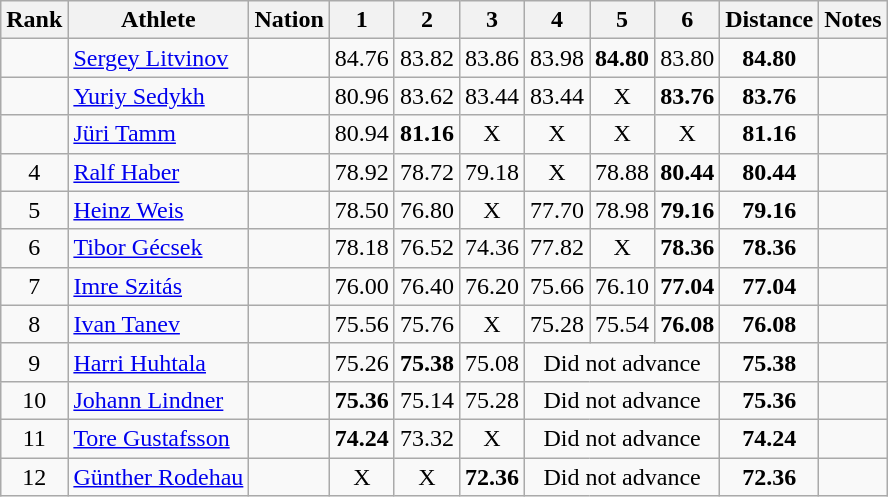<table class="wikitable sortable" style="text-align:center">
<tr>
<th>Rank</th>
<th>Athlete</th>
<th>Nation</th>
<th>1</th>
<th>2</th>
<th>3</th>
<th>4</th>
<th>5</th>
<th>6</th>
<th>Distance</th>
<th>Notes</th>
</tr>
<tr>
<td></td>
<td align=left><a href='#'>Sergey Litvinov</a></td>
<td align=left></td>
<td>84.76 </td>
<td>83.82</td>
<td>83.86</td>
<td>83.98</td>
<td><strong>84.80</strong> </td>
<td>83.80</td>
<td><strong>84.80</strong></td>
<td></td>
</tr>
<tr>
<td></td>
<td align=left><a href='#'>Yuriy Sedykh</a></td>
<td align=left></td>
<td>80.96</td>
<td>83.62</td>
<td>83.44</td>
<td>83.44</td>
<td data-sort-value=1.00>X</td>
<td><strong>83.76</strong></td>
<td><strong>83.76</strong></td>
<td></td>
</tr>
<tr>
<td></td>
<td align=left><a href='#'>Jüri Tamm</a></td>
<td align=left></td>
<td>80.94</td>
<td><strong>81.16</strong></td>
<td data-sort-value=1.00>X</td>
<td data-sort-value=1.00>X</td>
<td data-sort-value=1.00>X</td>
<td data-sort-value=1.00>X</td>
<td><strong>81.16</strong></td>
<td></td>
</tr>
<tr>
<td>4</td>
<td align=left><a href='#'>Ralf Haber</a></td>
<td align=left></td>
<td>78.92</td>
<td>78.72</td>
<td>79.18</td>
<td data-sort-value=1.00>X</td>
<td>78.88</td>
<td><strong>80.44</strong></td>
<td><strong>80.44</strong></td>
<td></td>
</tr>
<tr>
<td>5</td>
<td align=left><a href='#'>Heinz Weis</a></td>
<td align=left></td>
<td>78.50</td>
<td>76.80</td>
<td data-sort-value=1.00>X</td>
<td>77.70</td>
<td>78.98</td>
<td><strong>79.16</strong></td>
<td><strong>79.16</strong></td>
<td></td>
</tr>
<tr>
<td>6</td>
<td align=left><a href='#'>Tibor Gécsek</a></td>
<td align=left></td>
<td>78.18</td>
<td>76.52</td>
<td>74.36</td>
<td>77.82</td>
<td data-sort-value=1.00>X</td>
<td><strong>78.36</strong></td>
<td><strong>78.36</strong></td>
<td></td>
</tr>
<tr>
<td>7</td>
<td align=left><a href='#'>Imre Szitás</a></td>
<td align=left></td>
<td>76.00</td>
<td>76.40</td>
<td>76.20</td>
<td>75.66</td>
<td>76.10</td>
<td><strong>77.04</strong></td>
<td><strong>77.04</strong></td>
<td></td>
</tr>
<tr>
<td>8</td>
<td align=left><a href='#'>Ivan Tanev</a></td>
<td align=left></td>
<td>75.56</td>
<td>75.76</td>
<td data-sort-value=1.00>X</td>
<td>75.28</td>
<td>75.54</td>
<td><strong>76.08</strong></td>
<td><strong>76.08</strong></td>
<td></td>
</tr>
<tr>
<td>9</td>
<td align=left><a href='#'>Harri Huhtala</a></td>
<td align=left></td>
<td>75.26</td>
<td><strong>75.38</strong></td>
<td>75.08</td>
<td colspan=3 data-sort-value=0.00>Did not advance</td>
<td><strong>75.38</strong></td>
<td></td>
</tr>
<tr>
<td>10</td>
<td align=left><a href='#'>Johann Lindner</a></td>
<td align=left></td>
<td><strong>75.36</strong></td>
<td>75.14</td>
<td>75.28</td>
<td colspan=3 data-sort-value=0.00>Did not advance</td>
<td><strong>75.36</strong></td>
<td></td>
</tr>
<tr>
<td>11</td>
<td align=left><a href='#'>Tore Gustafsson</a></td>
<td align=left></td>
<td><strong>74.24</strong></td>
<td>73.32</td>
<td data-sort-value=1.00>X</td>
<td colspan=3 data-sort-value=0.00>Did not advance</td>
<td><strong>74.24</strong></td>
<td></td>
</tr>
<tr>
<td>12</td>
<td align=left><a href='#'>Günther Rodehau</a></td>
<td align=left></td>
<td data-sort-value=1.00>X</td>
<td data-sort-value=1.00>X</td>
<td><strong>72.36</strong></td>
<td colspan=3 data-sort-value=0.00>Did not advance</td>
<td><strong>72.36</strong></td>
<td></td>
</tr>
</table>
